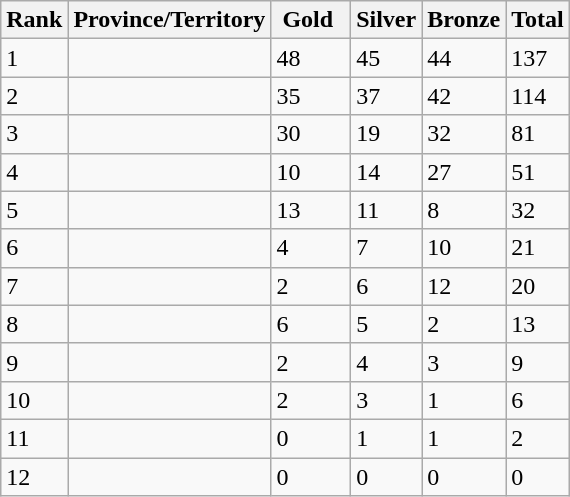<table class="wikitable">
<tr>
<th><strong>Rank</strong></th>
<th><strong>Province/Territory</strong></th>
<th bgcolor="gold"><strong> Gold  </strong></th>
<th bgcolor="silver"><strong>Silver</strong></th>
<th bgcolor="CC9966"><strong>Bronze</strong></th>
<th><strong>Total</strong></th>
</tr>
<tr>
<td>1</td>
<td></td>
<td>48</td>
<td>45</td>
<td>44</td>
<td>137</td>
</tr>
<tr>
<td>2</td>
<td></td>
<td>35</td>
<td>37</td>
<td>42</td>
<td>114</td>
</tr>
<tr>
<td>3</td>
<td><strong></strong></td>
<td>30</td>
<td>19</td>
<td>32</td>
<td>81</td>
</tr>
<tr>
<td>4</td>
<td></td>
<td>10</td>
<td>14</td>
<td>27</td>
<td>51</td>
</tr>
<tr>
<td>5</td>
<td></td>
<td>13</td>
<td>11</td>
<td>8</td>
<td>32</td>
</tr>
<tr>
<td>6</td>
<td></td>
<td>4</td>
<td>7</td>
<td>10</td>
<td>21</td>
</tr>
<tr>
<td>7</td>
<td></td>
<td>2</td>
<td>6</td>
<td>12</td>
<td>20</td>
</tr>
<tr>
<td>8</td>
<td></td>
<td>6</td>
<td>5</td>
<td>2</td>
<td>13</td>
</tr>
<tr>
<td>9</td>
<td></td>
<td>2</td>
<td>4</td>
<td>3</td>
<td>9</td>
</tr>
<tr>
<td>10</td>
<td></td>
<td>2</td>
<td>3</td>
<td>1</td>
<td>6</td>
</tr>
<tr>
<td>11</td>
<td></td>
<td>0</td>
<td>1</td>
<td>1</td>
<td>2</td>
</tr>
<tr>
<td>12</td>
<td></td>
<td>0</td>
<td>0</td>
<td>0</td>
<td>0</td>
</tr>
</table>
